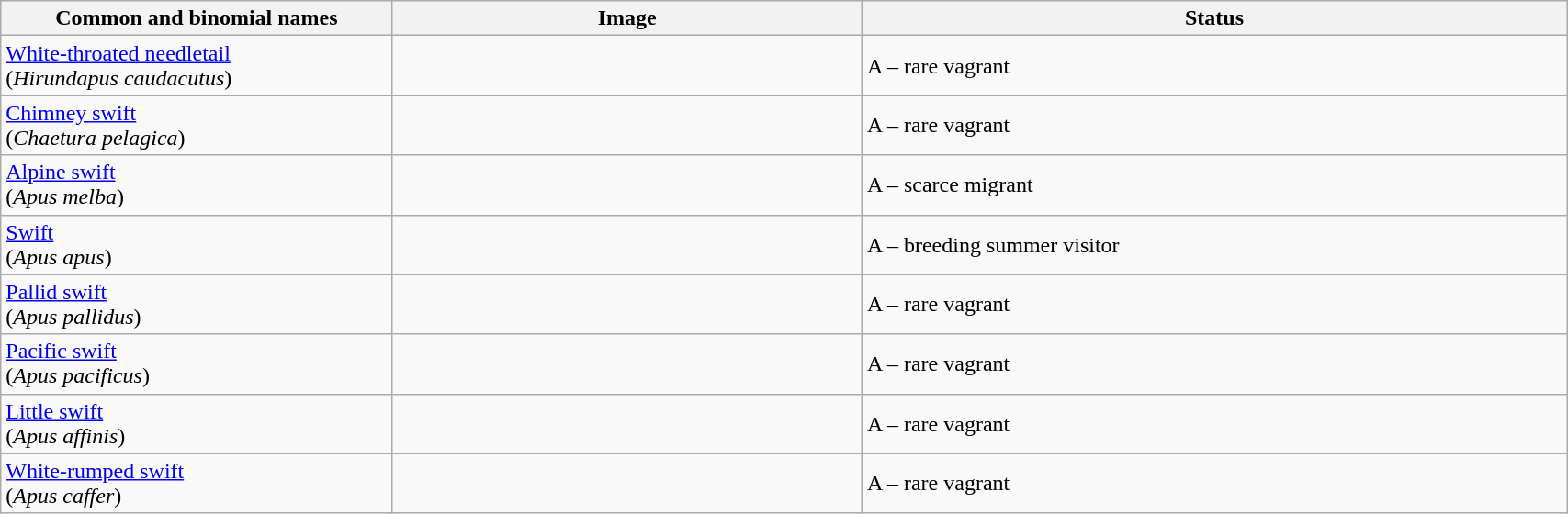<table width=90% class="wikitable">
<tr>
<th width=25%>Common and binomial names</th>
<th width=30%>Image</th>
<th width=45%>Status</th>
</tr>
<tr>
<td><a href='#'>White-throated needletail</a><br>(<em>Hirundapus caudacutus</em>)</td>
<td></td>
<td>A – rare vagrant</td>
</tr>
<tr>
<td><a href='#'>Chimney swift</a><br>(<em>Chaetura pelagica</em>)</td>
<td></td>
<td>A – rare vagrant</td>
</tr>
<tr>
<td><a href='#'>Alpine swift</a><br>(<em>Apus melba</em>)</td>
<td></td>
<td>A – scarce migrant</td>
</tr>
<tr>
<td><a href='#'>Swift</a><br>(<em>Apus apus</em>)</td>
<td></td>
<td>A – breeding summer visitor</td>
</tr>
<tr>
<td><a href='#'>Pallid swift</a><br>(<em>Apus pallidus</em>)</td>
<td></td>
<td>A – rare vagrant</td>
</tr>
<tr>
<td><a href='#'>Pacific swift</a><br>(<em>Apus pacificus</em>)</td>
<td></td>
<td>A – rare vagrant</td>
</tr>
<tr>
<td><a href='#'>Little swift</a><br>(<em>Apus affinis</em>)</td>
<td></td>
<td>A – rare vagrant</td>
</tr>
<tr>
<td><a href='#'>White-rumped swift</a><br>(<em>Apus caffer</em>)</td>
<td></td>
<td>A – rare vagrant</td>
</tr>
</table>
